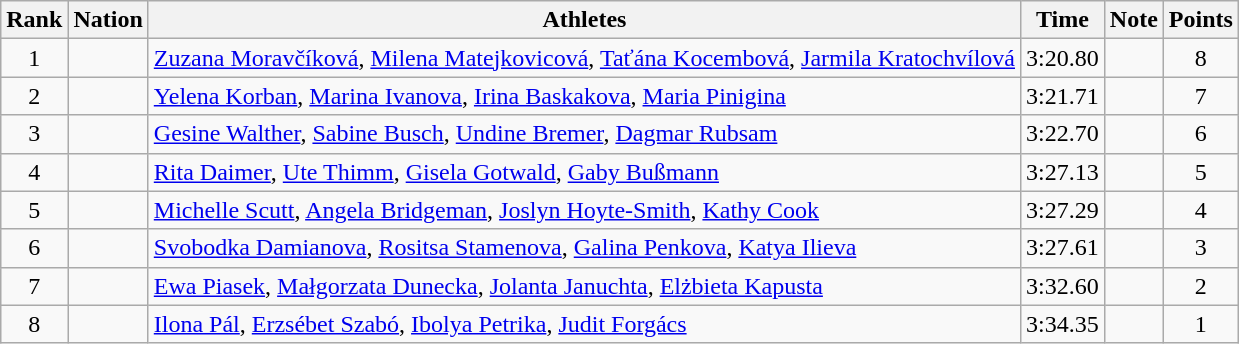<table class="wikitable sortable" style="text-align:center">
<tr>
<th>Rank</th>
<th>Nation</th>
<th>Athletes</th>
<th>Time</th>
<th>Note</th>
<th>Points</th>
</tr>
<tr>
<td>1</td>
<td align=left></td>
<td align=left><a href='#'>Zuzana Moravčíková</a>, <a href='#'>Milena Matejkovicová</a>, <a href='#'>Taťána Kocembová</a>, <a href='#'>Jarmila Kratochvílová</a></td>
<td>3:20.80</td>
<td></td>
<td>8</td>
</tr>
<tr>
<td>2</td>
<td align=left></td>
<td align=left><a href='#'>Yelena Korban</a>, <a href='#'>Marina Ivanova</a>, <a href='#'>Irina Baskakova</a>, <a href='#'>Maria Pinigina</a></td>
<td>3:21.71</td>
<td></td>
<td>7</td>
</tr>
<tr>
<td>3</td>
<td align=left></td>
<td align=left><a href='#'>Gesine Walther</a>, <a href='#'>Sabine Busch</a>, <a href='#'>Undine Bremer</a>, <a href='#'>Dagmar Rubsam</a></td>
<td>3:22.70</td>
<td></td>
<td>6</td>
</tr>
<tr>
<td>4</td>
<td align=left></td>
<td align=left><a href='#'>Rita Daimer</a>, <a href='#'>Ute Thimm</a>, <a href='#'>Gisela Gotwald</a>, <a href='#'>Gaby Bußmann</a></td>
<td>3:27.13</td>
<td></td>
<td>5</td>
</tr>
<tr>
<td>5</td>
<td align=left></td>
<td align=left><a href='#'>Michelle Scutt</a>, <a href='#'>Angela Bridgeman</a>, <a href='#'>Joslyn Hoyte-Smith</a>, <a href='#'>Kathy Cook</a></td>
<td>3:27.29</td>
<td></td>
<td>4</td>
</tr>
<tr>
<td>6</td>
<td align=left></td>
<td align=left><a href='#'>Svobodka Damianova</a>, <a href='#'>Rositsa Stamenova</a>, <a href='#'>Galina Penkova</a>, <a href='#'>Katya Ilieva</a></td>
<td>3:27.61</td>
<td></td>
<td>3</td>
</tr>
<tr>
<td>7</td>
<td align=left></td>
<td align=left><a href='#'>Ewa Piasek</a>, <a href='#'>Małgorzata Dunecka</a>, <a href='#'>Jolanta Januchta</a>, <a href='#'>Elżbieta Kapusta</a></td>
<td>3:32.60</td>
<td></td>
<td>2</td>
</tr>
<tr>
<td>8</td>
<td align=left></td>
<td align=left><a href='#'>Ilona Pál</a>, <a href='#'>Erzsébet Szabó</a>, <a href='#'>Ibolya Petrika</a>, <a href='#'>Judit Forgács</a></td>
<td>3:34.35</td>
<td></td>
<td>1</td>
</tr>
</table>
